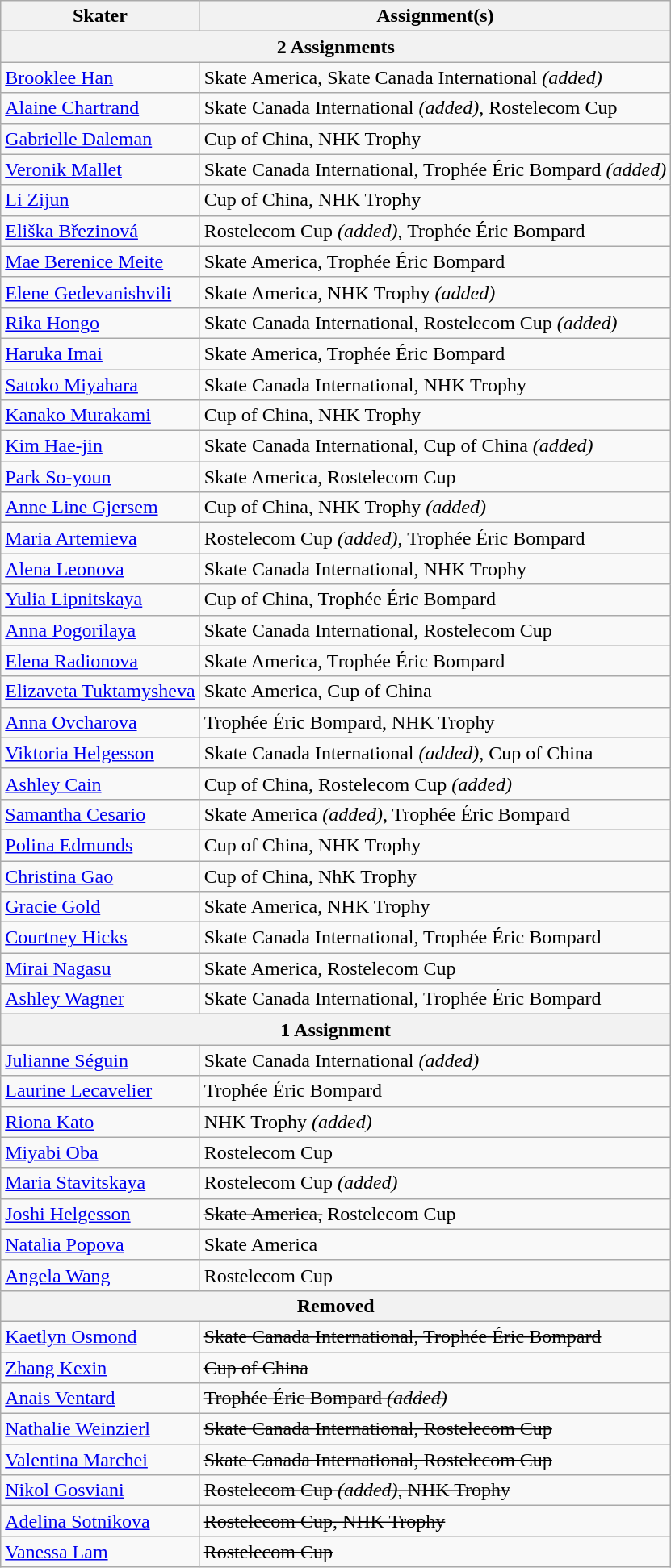<table class="wikitable">
<tr>
<th>Skater</th>
<th>Assignment(s)</th>
</tr>
<tr>
<th colspan=3>2 Assignments</th>
</tr>
<tr>
<td> <a href='#'>Brooklee Han</a></td>
<td>Skate America, Skate Canada International <em>(added)</em></td>
</tr>
<tr>
<td> <a href='#'>Alaine Chartrand</a></td>
<td>Skate Canada International <em>(added)</em>, Rostelecom Cup</td>
</tr>
<tr>
<td> <a href='#'>Gabrielle Daleman</a></td>
<td>Cup of China, NHK Trophy</td>
</tr>
<tr>
<td> <a href='#'>Veronik Mallet</a></td>
<td>Skate Canada International, Trophée Éric Bompard <em>(added)</em></td>
</tr>
<tr>
<td> <a href='#'>Li Zijun</a></td>
<td>Cup of China, NHK Trophy</td>
</tr>
<tr>
<td> <a href='#'>Eliška Březinová</a></td>
<td>Rostelecom Cup <em>(added)</em>, Trophée Éric Bompard</td>
</tr>
<tr>
<td> <a href='#'>Mae Berenice Meite</a></td>
<td>Skate America, Trophée Éric Bompard</td>
</tr>
<tr>
<td> <a href='#'>Elene Gedevanishvili</a></td>
<td>Skate America, NHK Trophy <em>(added)</em></td>
</tr>
<tr>
<td> <a href='#'>Rika Hongo</a></td>
<td>Skate Canada International, Rostelecom Cup <em>(added)</em></td>
</tr>
<tr>
<td> <a href='#'>Haruka Imai</a></td>
<td>Skate America, Trophée Éric Bompard</td>
</tr>
<tr>
<td> <a href='#'>Satoko Miyahara</a></td>
<td>Skate Canada International, NHK Trophy</td>
</tr>
<tr>
<td> <a href='#'>Kanako Murakami</a></td>
<td>Cup of China, NHK Trophy</td>
</tr>
<tr>
<td> <a href='#'>Kim Hae-jin</a></td>
<td>Skate Canada International, Cup of China <em>(added)</em></td>
</tr>
<tr>
<td> <a href='#'>Park So-youn</a></td>
<td>Skate America, Rostelecom Cup</td>
</tr>
<tr>
<td> <a href='#'>Anne Line Gjersem</a></td>
<td>Cup of China, NHK Trophy <em>(added)</em></td>
</tr>
<tr>
<td> <a href='#'>Maria Artemieva</a></td>
<td>Rostelecom Cup <em>(added)</em>, Trophée Éric Bompard</td>
</tr>
<tr>
<td> <a href='#'>Alena Leonova</a></td>
<td>Skate Canada International, NHK Trophy</td>
</tr>
<tr>
<td> <a href='#'>Yulia Lipnitskaya</a></td>
<td>Cup of China, Trophée Éric Bompard</td>
</tr>
<tr>
<td> <a href='#'>Anna Pogorilaya</a></td>
<td>Skate Canada International, Rostelecom Cup</td>
</tr>
<tr>
<td> <a href='#'>Elena Radionova</a></td>
<td>Skate America, Trophée Éric Bompard</td>
</tr>
<tr>
<td> <a href='#'>Elizaveta Tuktamysheva</a></td>
<td>Skate America, Cup of China</td>
</tr>
<tr>
<td> <a href='#'>Anna Ovcharova</a></td>
<td>Trophée Éric Bompard, NHK Trophy</td>
</tr>
<tr>
<td> <a href='#'>Viktoria Helgesson</a></td>
<td>Skate Canada International <em>(added)</em>, Cup of China</td>
</tr>
<tr>
<td> <a href='#'>Ashley Cain</a></td>
<td>Cup of China, Rostelecom Cup <em>(added)</em></td>
</tr>
<tr>
<td> <a href='#'>Samantha Cesario</a></td>
<td>Skate America <em>(added)</em>, Trophée Éric Bompard</td>
</tr>
<tr>
<td> <a href='#'>Polina Edmunds</a></td>
<td>Cup of China, NHK Trophy</td>
</tr>
<tr>
<td> <a href='#'>Christina Gao</a></td>
<td>Cup of China, NhK Trophy</td>
</tr>
<tr>
<td> <a href='#'>Gracie Gold</a></td>
<td>Skate America, NHK Trophy</td>
</tr>
<tr>
<td> <a href='#'>Courtney Hicks</a></td>
<td>Skate Canada International, Trophée Éric Bompard</td>
</tr>
<tr>
<td> <a href='#'>Mirai Nagasu</a></td>
<td>Skate America, Rostelecom Cup</td>
</tr>
<tr>
<td> <a href='#'>Ashley Wagner</a></td>
<td>Skate Canada International, Trophée Éric Bompard</td>
</tr>
<tr>
<th colspan=3>1 Assignment</th>
</tr>
<tr>
<td> <a href='#'>Julianne Séguin</a></td>
<td>Skate Canada International <em>(added)</em></td>
</tr>
<tr>
<td> <a href='#'>Laurine Lecavelier</a></td>
<td>Trophée Éric Bompard</td>
</tr>
<tr>
<td> <a href='#'>Riona Kato</a></td>
<td>NHK Trophy <em>(added)</em></td>
</tr>
<tr>
<td> <a href='#'>Miyabi Oba</a></td>
<td>Rostelecom Cup</td>
</tr>
<tr>
<td> <a href='#'>Maria Stavitskaya</a></td>
<td>Rostelecom Cup <em>(added)</em></td>
</tr>
<tr>
<td> <a href='#'>Joshi Helgesson</a></td>
<td><s>Skate America,</s> Rostelecom Cup</td>
</tr>
<tr>
<td> <a href='#'>Natalia Popova</a></td>
<td>Skate America</td>
</tr>
<tr>
<td> <a href='#'>Angela Wang</a></td>
<td>Rostelecom Cup</td>
</tr>
<tr>
<th colspan=3>Removed</th>
</tr>
<tr>
<td> <a href='#'>Kaetlyn Osmond</a></td>
<td><s>Skate Canada International, Trophée Éric Bompard</s></td>
</tr>
<tr>
<td> <a href='#'>Zhang Kexin</a></td>
<td><s>Cup of China</s></td>
</tr>
<tr>
<td> <a href='#'>Anais Ventard</a></td>
<td><s>Trophée Éric Bompard <em>(added)</em></s></td>
</tr>
<tr>
<td> <a href='#'>Nathalie Weinzierl</a></td>
<td><s>Skate Canada International, Rostelecom Cup</s></td>
</tr>
<tr>
<td> <a href='#'>Valentina Marchei</a></td>
<td><s>Skate Canada International, Rostelecom Cup</s></td>
</tr>
<tr>
<td> <a href='#'>Nikol Gosviani</a></td>
<td><s>Rostelecom Cup <em>(added)</em>, NHK Trophy</s></td>
</tr>
<tr>
<td> <a href='#'>Adelina Sotnikova</a></td>
<td><s>Rostelecom Cup, NHK Trophy</s></td>
</tr>
<tr>
<td> <a href='#'>Vanessa Lam</a></td>
<td><s>Rostelecom Cup</s></td>
</tr>
</table>
